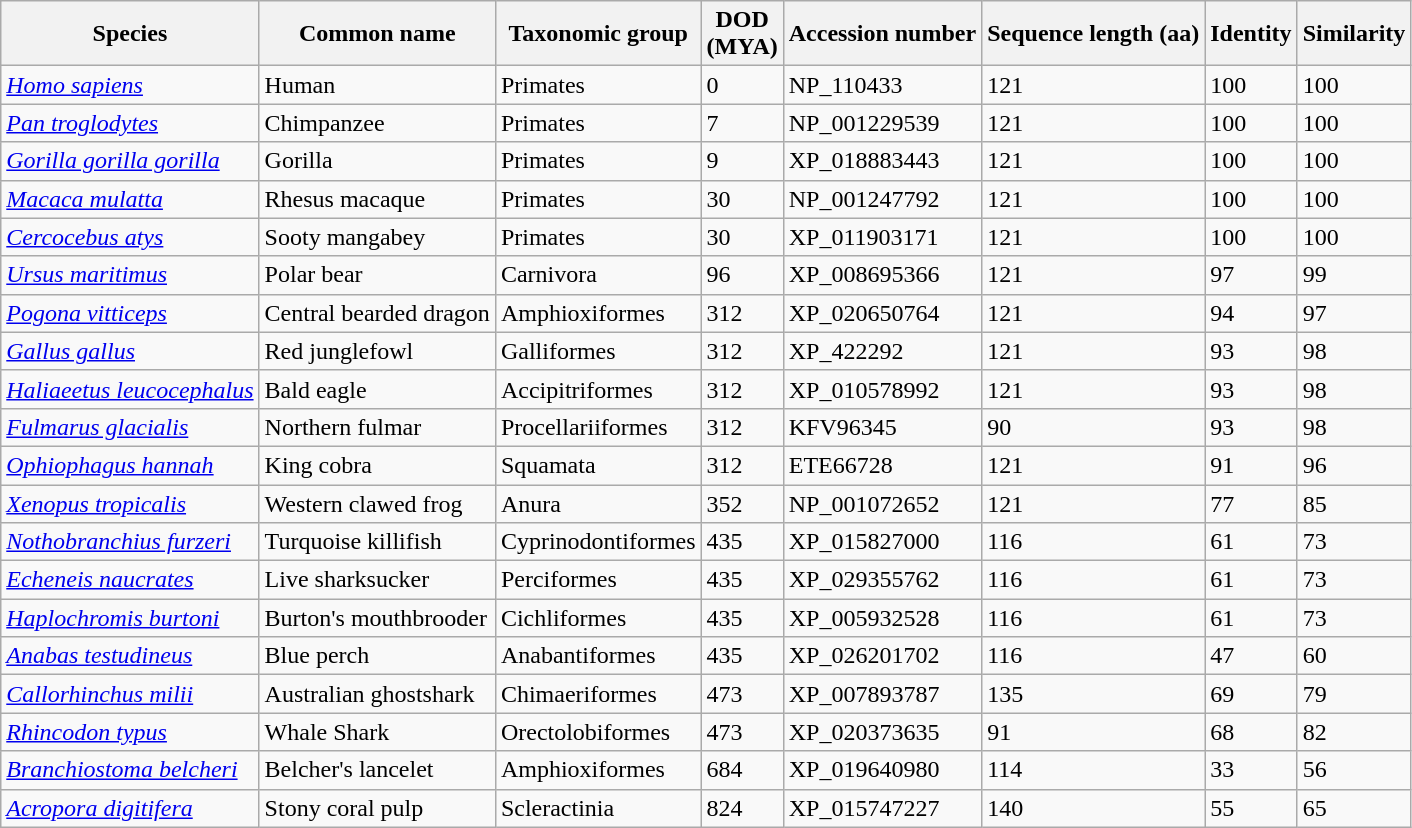<table class="wikitable">
<tr>
<th>Species</th>
<th>Common name</th>
<th>Taxonomic group</th>
<th>DOD<br>(MYA)</th>
<th>Accession number</th>
<th>Sequence length (aa)</th>
<th>Identity</th>
<th>Similarity</th>
</tr>
<tr>
<td><em><a href='#'>Homo sapiens</a></em></td>
<td>Human</td>
<td>Primates</td>
<td>0</td>
<td>NP_110433</td>
<td>121</td>
<td>100</td>
<td>100</td>
</tr>
<tr>
<td><em><a href='#'>Pan troglodytes</a></em></td>
<td>Chimpanzee</td>
<td>Primates</td>
<td>7</td>
<td>NP_001229539</td>
<td>121</td>
<td>100</td>
<td>100</td>
</tr>
<tr>
<td><em><a href='#'>Gorilla gorilla gorilla</a></em></td>
<td>Gorilla</td>
<td>Primates</td>
<td>9</td>
<td>XP_018883443</td>
<td>121</td>
<td>100</td>
<td>100</td>
</tr>
<tr>
<td><em><a href='#'>Macaca mulatta</a></em></td>
<td>Rhesus macaque</td>
<td>Primates</td>
<td>30</td>
<td>NP_001247792</td>
<td>121</td>
<td>100</td>
<td>100</td>
</tr>
<tr>
<td><em><a href='#'>Cercocebus atys</a></em></td>
<td>Sooty mangabey</td>
<td>Primates</td>
<td>30</td>
<td>XP_011903171</td>
<td>121</td>
<td>100</td>
<td>100</td>
</tr>
<tr>
<td><em><a href='#'>Ursus maritimus</a></em></td>
<td>Polar bear</td>
<td>Carnivora</td>
<td>96</td>
<td>XP_008695366</td>
<td>121</td>
<td>97</td>
<td>99</td>
</tr>
<tr>
<td><em><a href='#'>Pogona vitticeps</a></em></td>
<td>Central bearded dragon</td>
<td>Amphioxiformes</td>
<td>312</td>
<td>XP_020650764</td>
<td>121</td>
<td>94</td>
<td>97</td>
</tr>
<tr>
<td><em><a href='#'>Gallus gallus</a></em></td>
<td>Red junglefowl</td>
<td>Galliformes</td>
<td>312</td>
<td>XP_422292</td>
<td>121</td>
<td>93</td>
<td>98</td>
</tr>
<tr>
<td><em><a href='#'>Haliaeetus leucocephalus</a></em></td>
<td>Bald eagle</td>
<td>Accipitriformes</td>
<td>312</td>
<td>XP_010578992</td>
<td>121</td>
<td>93</td>
<td>98</td>
</tr>
<tr>
<td><em><a href='#'>Fulmarus glacialis</a></em></td>
<td>Northern fulmar</td>
<td>Procellariiformes</td>
<td>312</td>
<td>KFV96345</td>
<td>90</td>
<td>93</td>
<td>98</td>
</tr>
<tr>
<td><em><a href='#'>Ophiophagus hannah</a></em></td>
<td>King cobra</td>
<td>Squamata</td>
<td>312</td>
<td>ETE66728</td>
<td>121</td>
<td>91</td>
<td>96</td>
</tr>
<tr>
<td><em><a href='#'>Xenopus tropicalis</a></em></td>
<td>Western clawed frog</td>
<td>Anura</td>
<td>352</td>
<td>NP_001072652</td>
<td>121</td>
<td>77</td>
<td>85</td>
</tr>
<tr>
<td><em><a href='#'>Nothobranchius furzeri</a></em></td>
<td>Turquoise killifish</td>
<td>Cyprinodontiformes</td>
<td>435</td>
<td>XP_015827000</td>
<td>116</td>
<td>61</td>
<td>73</td>
</tr>
<tr>
<td><em><a href='#'>Echeneis naucrates</a></em></td>
<td>Live sharksucker</td>
<td>Perciformes</td>
<td>435</td>
<td>XP_029355762</td>
<td>116</td>
<td>61</td>
<td>73</td>
</tr>
<tr>
<td><em><a href='#'>Haplochromis burtoni</a></em></td>
<td>Burton's mouthbrooder</td>
<td>Cichliformes</td>
<td>435</td>
<td>XP_005932528</td>
<td>116</td>
<td>61</td>
<td>73</td>
</tr>
<tr>
<td><em><a href='#'>Anabas testudineus</a></em></td>
<td>Blue perch</td>
<td>Anabantiformes</td>
<td>435</td>
<td>XP_026201702</td>
<td>116</td>
<td>47</td>
<td>60</td>
</tr>
<tr>
<td><em><a href='#'>Callorhinchus milii</a></em></td>
<td>Australian ghostshark</td>
<td>Chimaeriformes</td>
<td>473</td>
<td>XP_007893787</td>
<td>135</td>
<td>69</td>
<td>79</td>
</tr>
<tr>
<td><em><a href='#'>Rhincodon typus</a></em></td>
<td>Whale Shark</td>
<td>Orectolobiformes</td>
<td>473</td>
<td>XP_020373635</td>
<td>91</td>
<td>68</td>
<td>82</td>
</tr>
<tr>
<td><em><a href='#'>Branchiostoma belcheri</a></em></td>
<td>Belcher's lancelet</td>
<td>Amphioxiformes</td>
<td>684</td>
<td>XP_019640980</td>
<td>114</td>
<td>33</td>
<td>56</td>
</tr>
<tr>
<td><em><a href='#'>Acropora digitifera</a></em></td>
<td>Stony coral pulp</td>
<td>Scleractinia</td>
<td>824</td>
<td>XP_015747227</td>
<td>140</td>
<td>55</td>
<td>65</td>
</tr>
</table>
